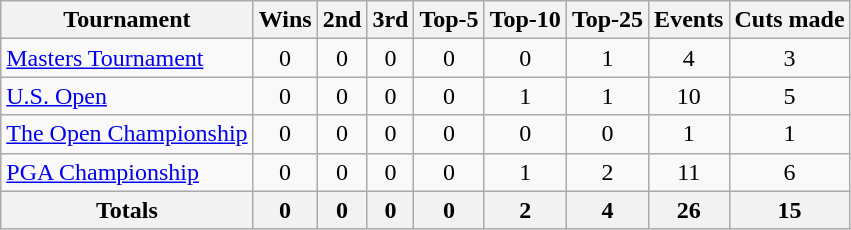<table class=wikitable style=text-align:center>
<tr>
<th>Tournament</th>
<th>Wins</th>
<th>2nd</th>
<th>3rd</th>
<th>Top-5</th>
<th>Top-10</th>
<th>Top-25</th>
<th>Events</th>
<th>Cuts made</th>
</tr>
<tr>
<td align=left><a href='#'>Masters Tournament</a></td>
<td>0</td>
<td>0</td>
<td>0</td>
<td>0</td>
<td>0</td>
<td>1</td>
<td>4</td>
<td>3</td>
</tr>
<tr>
<td align=left><a href='#'>U.S. Open</a></td>
<td>0</td>
<td>0</td>
<td>0</td>
<td>0</td>
<td>1</td>
<td>1</td>
<td>10</td>
<td>5</td>
</tr>
<tr>
<td align=left><a href='#'>The Open Championship</a></td>
<td>0</td>
<td>0</td>
<td>0</td>
<td>0</td>
<td>0</td>
<td>0</td>
<td>1</td>
<td>1</td>
</tr>
<tr>
<td align=left><a href='#'>PGA Championship</a></td>
<td>0</td>
<td>0</td>
<td>0</td>
<td>0</td>
<td>1</td>
<td>2</td>
<td>11</td>
<td>6</td>
</tr>
<tr>
<th>Totals</th>
<th>0</th>
<th>0</th>
<th>0</th>
<th>0</th>
<th>2</th>
<th>4</th>
<th>26</th>
<th>15</th>
</tr>
</table>
